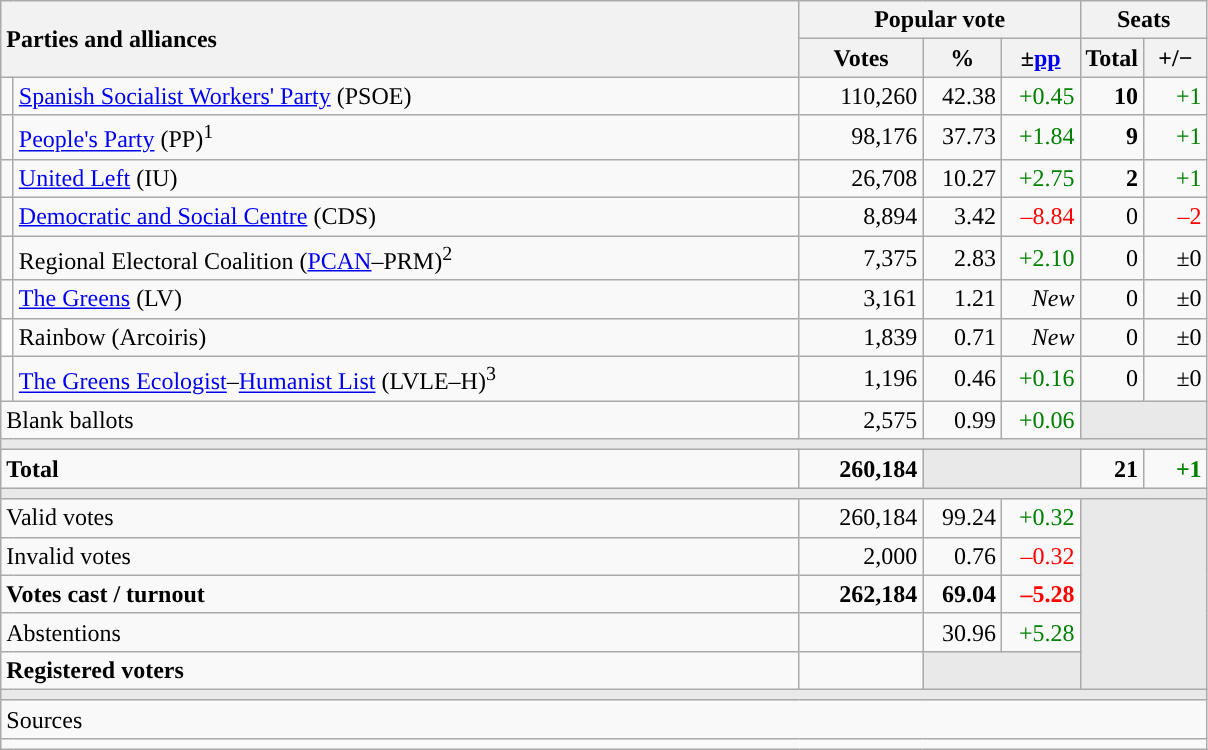<table class="wikitable" style="text-align:right;">
<tr>
<th style="text-align:left;" rowspan="2" colspan="2" width="525">Parties and alliances</th>
<th colspan="3">Popular vote</th>
<th colspan="2">Seats</th>
</tr>
<tr>
<th width="75">Votes</th>
<th width="45">%</th>
<th width="45">±<a href='#'>pp</a></th>
<th width="35">Total</th>
<th width="35">+/−</th>
</tr>
<tr>
<td width="1" style="color:inherit;background:"></td>
<td align="left"><a href='#'>Spanish Socialist Workers' Party</a> (PSOE)</td>
<td>110,260</td>
<td>42.38</td>
<td style="color:green;">+0.45</td>
<td><strong>10</strong></td>
<td style="color:green;">+1</td>
</tr>
<tr>
<td style="color:inherit;background:"></td>
<td align="left"><a href='#'>People's Party</a> (PP)<sup>1</sup></td>
<td>98,176</td>
<td>37.73</td>
<td style="color:green;">+1.84</td>
<td><strong>9</strong></td>
<td style="color:green;">+1</td>
</tr>
<tr>
<td style="color:inherit;background:"></td>
<td align="left"><a href='#'>United Left</a> (IU)</td>
<td>26,708</td>
<td>10.27</td>
<td style="color:green;">+2.75</td>
<td><strong>2</strong></td>
<td style="color:green;">+1</td>
</tr>
<tr>
<td style="color:inherit;background:"></td>
<td align="left"><a href='#'>Democratic and Social Centre</a> (CDS)</td>
<td>8,894</td>
<td>3.42</td>
<td style="color:red;">–8.84</td>
<td>0</td>
<td style="color:red;">–2</td>
</tr>
<tr>
<td style="color:inherit;background:"></td>
<td align="left">Regional Electoral Coalition (<a href='#'>PCAN</a>–PRM)<sup>2</sup></td>
<td>7,375</td>
<td>2.83</td>
<td style="color:green;">+2.10</td>
<td>0</td>
<td>±0</td>
</tr>
<tr>
<td style="color:inherit;background:"></td>
<td align="left"><a href='#'>The Greens</a> (LV)</td>
<td>3,161</td>
<td>1.21</td>
<td><em>New</em></td>
<td>0</td>
<td>±0</td>
</tr>
<tr>
<td bgcolor="white"></td>
<td align="left">Rainbow (Arcoiris)</td>
<td>1,839</td>
<td>0.71</td>
<td><em>New</em></td>
<td>0</td>
<td>±0</td>
</tr>
<tr>
<td style="color:inherit;background:"></td>
<td align="left"><a href='#'>The Greens Ecologist</a>–<a href='#'>Humanist List</a> (LVLE–H)<sup>3</sup></td>
<td>1,196</td>
<td>0.46</td>
<td style="color:green;">+0.16</td>
<td>0</td>
<td>±0</td>
</tr>
<tr>
<td align="left" colspan="2">Blank ballots</td>
<td>2,575</td>
<td>0.99</td>
<td style="color:green;">+0.06</td>
<td bgcolor="#E9E9E9" colspan="2"></td>
</tr>
<tr>
<td colspan="7" bgcolor="#E9E9E9"></td>
</tr>
<tr style="font-weight:bold;">
<td align="left" colspan="2">Total</td>
<td>260,184</td>
<td bgcolor="#E9E9E9" colspan="2"></td>
<td>21</td>
<td style="color:green;">+1</td>
</tr>
<tr>
<td colspan="7" bgcolor="#E9E9E9"></td>
</tr>
<tr>
<td align="left" colspan="2">Valid votes</td>
<td>260,184</td>
<td>99.24</td>
<td style="color:green;">+0.32</td>
<td bgcolor="#E9E9E9" colspan="2" rowspan="5"></td>
</tr>
<tr>
<td align="left" colspan="2">Invalid votes</td>
<td>2,000</td>
<td>0.76</td>
<td style="color:red;">–0.32</td>
</tr>
<tr style="font-weight:bold;">
<td align="left" colspan="2">Votes cast / turnout</td>
<td>262,184</td>
<td>69.04</td>
<td style="color:red;">–5.28</td>
</tr>
<tr>
<td align="left" colspan="2">Abstentions</td>
<td></td>
<td>30.96</td>
<td style="color:green;">+5.28</td>
</tr>
<tr style="font-weight:bold;">
<td align="left" colspan="2">Registered voters</td>
<td></td>
<td bgcolor="#E9E9E9" colspan="2"></td>
</tr>
<tr>
<td colspan="7" bgcolor="#E9E9E9"></td>
</tr>
<tr>
<td align="left" colspan="7">Sources</td>
</tr>
<tr>
<td colspan="7" style="text-align:left; max-width:790px;"></td>
</tr>
</table>
